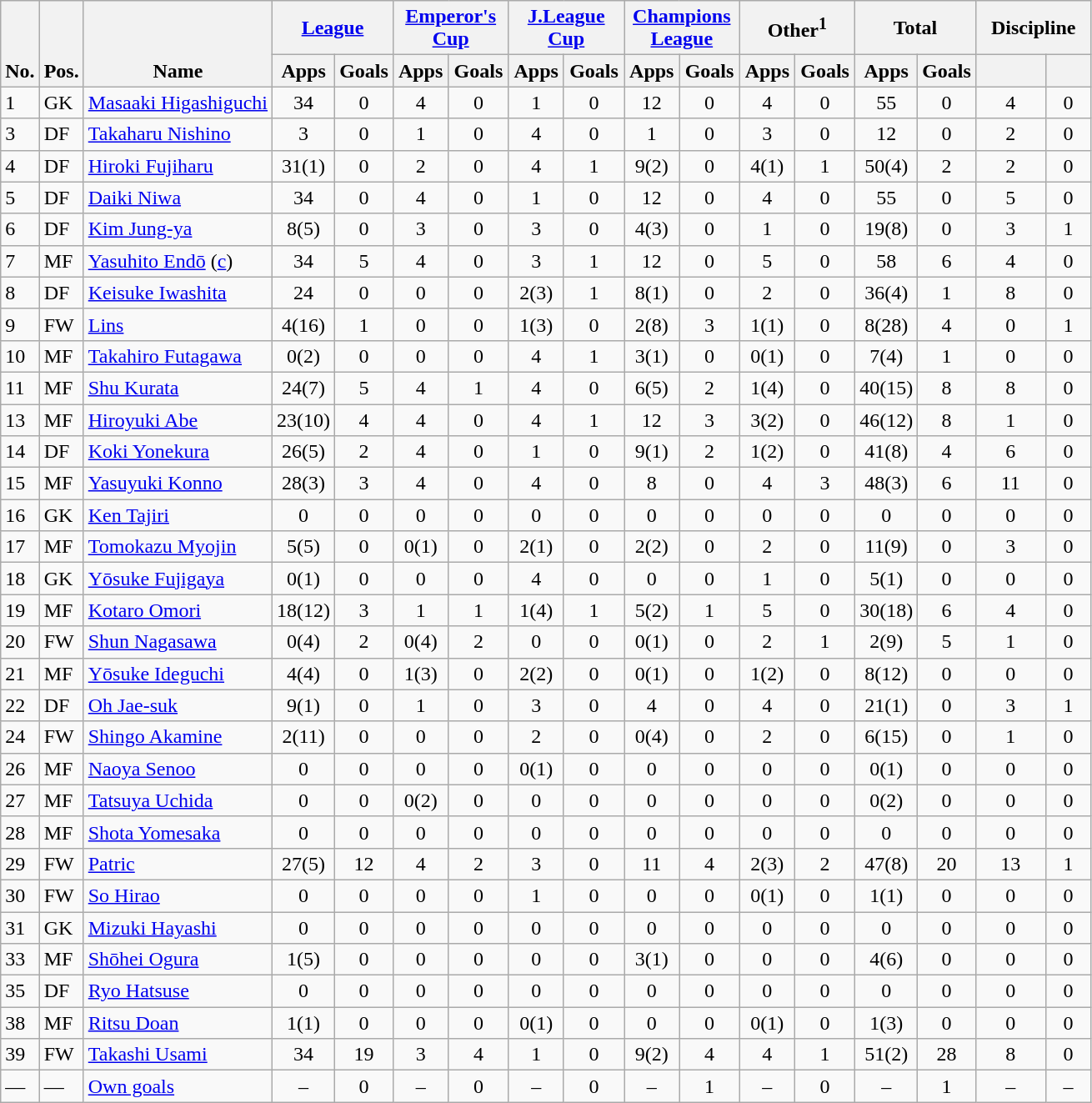<table class="wikitable" style="text-align:center">
<tr>
<th rowspan="2" valign="bottom">No.</th>
<th rowspan="2" valign="bottom">Pos.</th>
<th rowspan="2" valign="bottom">Name</th>
<th colspan="2" width="85"><a href='#'>League</a></th>
<th colspan="2" width="85"><a href='#'>Emperor's Cup</a></th>
<th colspan="2" width="85"><a href='#'>J.League Cup</a></th>
<th colspan="2" width="85"><a href='#'>Champions League</a></th>
<th colspan="2" width="85">Other<sup>1</sup></th>
<th colspan="2" width="85">Total</th>
<th colspan="2" width="85">Discipline</th>
</tr>
<tr>
<th>Apps</th>
<th>Goals</th>
<th>Apps</th>
<th>Goals</th>
<th>Apps</th>
<th>Goals</th>
<th>Apps</th>
<th>Goals</th>
<th>Apps</th>
<th>Goals</th>
<th>Apps</th>
<th>Goals</th>
<th></th>
<th></th>
</tr>
<tr>
<td align="left">1</td>
<td align="left">GK</td>
<td align="left"> <a href='#'>Masaaki Higashiguchi</a></td>
<td>34</td>
<td>0</td>
<td>4</td>
<td>0</td>
<td>1</td>
<td>0</td>
<td>12</td>
<td>0</td>
<td>4</td>
<td>0</td>
<td>55</td>
<td>0</td>
<td>4</td>
<td>0</td>
</tr>
<tr>
<td align="left">3</td>
<td align="left">DF</td>
<td align="left"> <a href='#'>Takaharu Nishino</a></td>
<td>3</td>
<td>0</td>
<td>1</td>
<td>0</td>
<td>4</td>
<td>0</td>
<td>1</td>
<td>0</td>
<td>3</td>
<td>0</td>
<td>12</td>
<td>0</td>
<td>2</td>
<td>0</td>
</tr>
<tr>
<td align="left">4</td>
<td align="left">DF</td>
<td align="left"> <a href='#'>Hiroki Fujiharu</a></td>
<td>31(1)</td>
<td>0</td>
<td>2</td>
<td>0</td>
<td>4</td>
<td>1</td>
<td>9(2)</td>
<td>0</td>
<td>4(1)</td>
<td>1</td>
<td>50(4)</td>
<td>2</td>
<td>2</td>
<td>0</td>
</tr>
<tr>
<td align="left">5</td>
<td align="left">DF</td>
<td align="left"> <a href='#'>Daiki Niwa</a></td>
<td>34</td>
<td>0</td>
<td>4</td>
<td>0</td>
<td>1</td>
<td>0</td>
<td>12</td>
<td>0</td>
<td>4</td>
<td>0</td>
<td>55</td>
<td>0</td>
<td>5</td>
<td>0</td>
</tr>
<tr>
<td align="left">6</td>
<td align="left">DF</td>
<td align="left"> <a href='#'>Kim Jung-ya</a></td>
<td>8(5)</td>
<td>0</td>
<td>3</td>
<td>0</td>
<td>3</td>
<td>0</td>
<td>4(3)</td>
<td>0</td>
<td>1</td>
<td>0</td>
<td>19(8)</td>
<td>0</td>
<td>3</td>
<td>1</td>
</tr>
<tr>
<td align="left">7</td>
<td align="left">MF</td>
<td align="left"> <a href='#'>Yasuhito Endō</a> (<a href='#'>c</a>)</td>
<td>34</td>
<td>5</td>
<td>4</td>
<td>0</td>
<td>3</td>
<td>1</td>
<td>12</td>
<td>0</td>
<td>5</td>
<td>0</td>
<td>58</td>
<td>6</td>
<td>4</td>
<td>0</td>
</tr>
<tr>
<td align="left">8</td>
<td align="left">DF</td>
<td align="left"> <a href='#'>Keisuke Iwashita</a></td>
<td>24</td>
<td>0</td>
<td>0</td>
<td>0</td>
<td>2(3)</td>
<td>1</td>
<td>8(1)</td>
<td>0</td>
<td>2</td>
<td>0</td>
<td>36(4)</td>
<td>1</td>
<td>8</td>
<td>0</td>
</tr>
<tr>
<td align="left">9</td>
<td align="left">FW</td>
<td align="left"> <a href='#'>Lins</a></td>
<td>4(16)</td>
<td>1</td>
<td>0</td>
<td>0</td>
<td>1(3)</td>
<td>0</td>
<td>2(8)</td>
<td>3</td>
<td>1(1)</td>
<td>0</td>
<td>8(28)</td>
<td>4</td>
<td>0</td>
<td>1</td>
</tr>
<tr>
<td align="left">10</td>
<td align="left">MF</td>
<td align="left"> <a href='#'>Takahiro Futagawa</a></td>
<td>0(2)</td>
<td>0</td>
<td>0</td>
<td>0</td>
<td>4</td>
<td>1</td>
<td>3(1)</td>
<td>0</td>
<td>0(1)</td>
<td>0</td>
<td>7(4)</td>
<td>1</td>
<td>0</td>
<td>0</td>
</tr>
<tr>
<td align="left">11</td>
<td align="left">MF</td>
<td align="left"> <a href='#'>Shu Kurata</a></td>
<td>24(7)</td>
<td>5</td>
<td>4</td>
<td>1</td>
<td>4</td>
<td>0</td>
<td>6(5)</td>
<td>2</td>
<td>1(4)</td>
<td>0</td>
<td>40(15)</td>
<td>8</td>
<td>8</td>
<td>0</td>
</tr>
<tr>
<td align="left">13</td>
<td align="left">MF</td>
<td align="left"> <a href='#'>Hiroyuki Abe</a></td>
<td>23(10)</td>
<td>4</td>
<td>4</td>
<td>0</td>
<td>4</td>
<td>1</td>
<td>12</td>
<td>3</td>
<td>3(2)</td>
<td>0</td>
<td>46(12)</td>
<td>8</td>
<td>1</td>
<td>0</td>
</tr>
<tr>
<td align="left">14</td>
<td align="left">DF</td>
<td align="left"> <a href='#'>Koki Yonekura</a></td>
<td>26(5)</td>
<td>2</td>
<td>4</td>
<td>0</td>
<td>1</td>
<td>0</td>
<td>9(1)</td>
<td>2</td>
<td>1(2)</td>
<td>0</td>
<td>41(8)</td>
<td>4</td>
<td>6</td>
<td>0</td>
</tr>
<tr>
<td align="left">15</td>
<td align="left">MF</td>
<td align="left"> <a href='#'>Yasuyuki Konno</a></td>
<td>28(3)</td>
<td>3</td>
<td>4</td>
<td>0</td>
<td>4</td>
<td>0</td>
<td>8</td>
<td>0</td>
<td>4</td>
<td>3</td>
<td>48(3)</td>
<td>6</td>
<td>11</td>
<td>0</td>
</tr>
<tr>
<td align="left">16</td>
<td align="left">GK</td>
<td align="left"> <a href='#'>Ken Tajiri</a></td>
<td>0</td>
<td>0</td>
<td>0</td>
<td>0</td>
<td>0</td>
<td>0</td>
<td>0</td>
<td>0</td>
<td>0</td>
<td>0</td>
<td>0</td>
<td>0</td>
<td>0</td>
<td>0</td>
</tr>
<tr>
<td align="left">17</td>
<td align="left">MF</td>
<td align="left"> <a href='#'>Tomokazu Myojin</a></td>
<td>5(5)</td>
<td>0</td>
<td>0(1)</td>
<td>0</td>
<td>2(1)</td>
<td>0</td>
<td>2(2)</td>
<td>0</td>
<td>2</td>
<td>0</td>
<td>11(9)</td>
<td>0</td>
<td>3</td>
<td>0</td>
</tr>
<tr>
<td align="left">18</td>
<td align="left">GK</td>
<td align="left"> <a href='#'>Yōsuke Fujigaya</a></td>
<td>0(1)</td>
<td>0</td>
<td>0</td>
<td>0</td>
<td>4</td>
<td>0</td>
<td>0</td>
<td>0</td>
<td>1</td>
<td>0</td>
<td>5(1)</td>
<td>0</td>
<td>0</td>
<td>0</td>
</tr>
<tr>
<td align="left">19</td>
<td align="left">MF</td>
<td align="left"> <a href='#'>Kotaro Omori</a></td>
<td>18(12)</td>
<td>3</td>
<td>1</td>
<td>1</td>
<td>1(4)</td>
<td>1</td>
<td>5(2)</td>
<td>1</td>
<td>5</td>
<td>0</td>
<td>30(18)</td>
<td>6</td>
<td>4</td>
<td>0</td>
</tr>
<tr>
<td align="left">20</td>
<td align="left">FW</td>
<td align="left"> <a href='#'>Shun Nagasawa</a></td>
<td>0(4)</td>
<td>2</td>
<td>0(4)</td>
<td>2</td>
<td>0</td>
<td>0</td>
<td>0(1)</td>
<td>0</td>
<td>2</td>
<td>1</td>
<td>2(9)</td>
<td>5</td>
<td>1</td>
<td>0</td>
</tr>
<tr>
<td align="left">21</td>
<td align="left">MF</td>
<td align="left"> <a href='#'>Yōsuke Ideguchi</a></td>
<td>4(4)</td>
<td>0</td>
<td>1(3)</td>
<td>0</td>
<td>2(2)</td>
<td>0</td>
<td>0(1)</td>
<td>0</td>
<td>1(2)</td>
<td>0</td>
<td>8(12)</td>
<td>0</td>
<td>0</td>
<td>0</td>
</tr>
<tr>
<td align="left">22</td>
<td align="left">DF</td>
<td align="left"> <a href='#'>Oh Jae-suk</a></td>
<td>9(1)</td>
<td>0</td>
<td>1</td>
<td>0</td>
<td>3</td>
<td>0</td>
<td>4</td>
<td>0</td>
<td>4</td>
<td>0</td>
<td>21(1)</td>
<td>0</td>
<td>3</td>
<td>1</td>
</tr>
<tr>
<td align="left">24</td>
<td align="left">FW</td>
<td align="left"> <a href='#'>Shingo Akamine</a></td>
<td>2(11)</td>
<td>0</td>
<td>0</td>
<td>0</td>
<td>2</td>
<td>0</td>
<td>0(4)</td>
<td>0</td>
<td>2</td>
<td>0</td>
<td>6(15)</td>
<td>0</td>
<td>1</td>
<td>0</td>
</tr>
<tr>
<td align="left">26</td>
<td align="left">MF</td>
<td align="left"> <a href='#'>Naoya Senoo</a></td>
<td>0</td>
<td>0</td>
<td>0</td>
<td>0</td>
<td>0(1)</td>
<td>0</td>
<td>0</td>
<td>0</td>
<td>0</td>
<td>0</td>
<td>0(1)</td>
<td>0</td>
<td>0</td>
<td>0</td>
</tr>
<tr>
<td align="left">27</td>
<td align="left">MF</td>
<td align="left"> <a href='#'>Tatsuya Uchida</a></td>
<td>0</td>
<td>0</td>
<td>0(2)</td>
<td>0</td>
<td>0</td>
<td>0</td>
<td>0</td>
<td>0</td>
<td>0</td>
<td>0</td>
<td>0(2)</td>
<td>0</td>
<td>0</td>
<td>0</td>
</tr>
<tr>
<td align="left">28</td>
<td align="left">MF</td>
<td align="left"> <a href='#'>Shota Yomesaka</a></td>
<td>0</td>
<td>0</td>
<td>0</td>
<td>0</td>
<td>0</td>
<td>0</td>
<td>0</td>
<td>0</td>
<td>0</td>
<td>0</td>
<td>0</td>
<td>0</td>
<td>0</td>
<td>0</td>
</tr>
<tr>
<td align="left">29</td>
<td align="left">FW</td>
<td align="left"> <a href='#'>Patric</a></td>
<td>27(5)</td>
<td>12</td>
<td>4</td>
<td>2</td>
<td>3</td>
<td>0</td>
<td>11</td>
<td>4</td>
<td>2(3)</td>
<td>2</td>
<td>47(8)</td>
<td>20</td>
<td>13</td>
<td>1</td>
</tr>
<tr>
<td align="left">30</td>
<td align="left">FW</td>
<td align="left"> <a href='#'>So Hirao</a></td>
<td>0</td>
<td>0</td>
<td>0</td>
<td>0</td>
<td>1</td>
<td>0</td>
<td>0</td>
<td>0</td>
<td>0(1)</td>
<td>0</td>
<td>1(1)</td>
<td>0</td>
<td>0</td>
<td>0</td>
</tr>
<tr>
<td align="left">31</td>
<td align="left">GK</td>
<td align="left"> <a href='#'>Mizuki Hayashi</a></td>
<td>0</td>
<td>0</td>
<td>0</td>
<td>0</td>
<td>0</td>
<td>0</td>
<td>0</td>
<td>0</td>
<td>0</td>
<td>0</td>
<td>0</td>
<td>0</td>
<td>0</td>
<td>0</td>
</tr>
<tr>
<td align="left">33</td>
<td align="left">MF</td>
<td align="left"> <a href='#'>Shōhei Ogura</a></td>
<td>1(5)</td>
<td>0</td>
<td>0</td>
<td>0</td>
<td>0</td>
<td>0</td>
<td>3(1)</td>
<td>0</td>
<td>0</td>
<td>0</td>
<td>4(6)</td>
<td>0</td>
<td>0</td>
<td>0</td>
</tr>
<tr>
<td align="left">35</td>
<td align="left">DF</td>
<td align="left"> <a href='#'>Ryo Hatsuse</a></td>
<td>0</td>
<td>0</td>
<td>0</td>
<td>0</td>
<td>0</td>
<td>0</td>
<td>0</td>
<td>0</td>
<td>0</td>
<td>0</td>
<td>0</td>
<td>0</td>
<td>0</td>
<td>0</td>
</tr>
<tr>
<td align="left">38</td>
<td align="left">MF</td>
<td align="left"> <a href='#'>Ritsu Doan</a></td>
<td>1(1)</td>
<td>0</td>
<td>0</td>
<td>0</td>
<td>0(1)</td>
<td>0</td>
<td>0</td>
<td>0</td>
<td>0(1)</td>
<td>0</td>
<td>1(3)</td>
<td>0</td>
<td>0</td>
<td>0</td>
</tr>
<tr>
<td align="left">39</td>
<td align="left">FW</td>
<td align="left"> <a href='#'>Takashi Usami</a></td>
<td>34</td>
<td>19</td>
<td>3</td>
<td>4</td>
<td>1</td>
<td>0</td>
<td>9(2)</td>
<td>4</td>
<td>4</td>
<td>1</td>
<td>51(2)</td>
<td>28</td>
<td>8</td>
<td>0</td>
</tr>
<tr>
<td align="left">—</td>
<td align="left">—</td>
<td align="left"><a href='#'>Own goals</a></td>
<td>–</td>
<td>0</td>
<td>–</td>
<td>0</td>
<td>–</td>
<td>0</td>
<td>–</td>
<td>1</td>
<td>–</td>
<td>0</td>
<td>–</td>
<td>1</td>
<td>–</td>
<td>–</td>
</tr>
</table>
